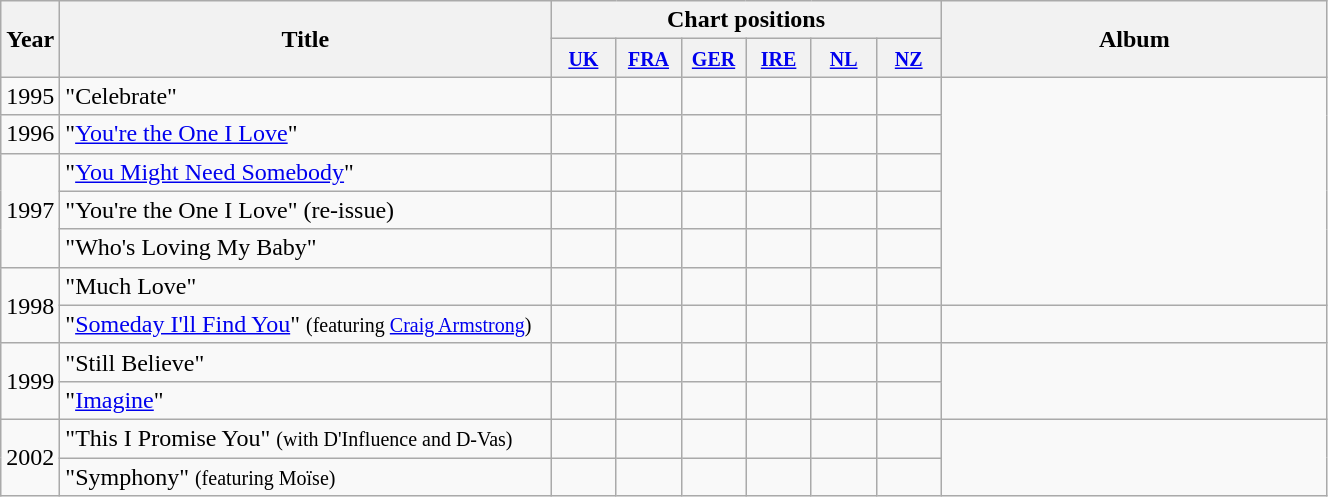<table class="wikitable">
<tr>
<th style="width:3px;;" rowspan="2">Year</th>
<th style="width:320px;" rowspan="2">Title</th>
<th colspan="6">Chart positions</th>
<th style="width:250px;" rowspan="2">Album</th>
</tr>
<tr>
<th style="width:36px;"><small><a href='#'>UK</a></small><br></th>
<th style="width:36px;"><small><a href='#'>FRA</a></small><br></th>
<th style="width:36px;"><small><a href='#'>GER</a></small><br></th>
<th style="width:36px;"><small><a href='#'>IRE</a></small><br></th>
<th style="width:36px;"><small><a href='#'>NL</a></small><br></th>
<th style="width:36px;"><small><a href='#'>NZ</a></small><br></th>
</tr>
<tr>
<td>1995</td>
<td>"Celebrate"</td>
<td></td>
<td></td>
<td></td>
<td></td>
<td></td>
<td></td>
<td rowspan="6"></td>
</tr>
<tr>
<td>1996</td>
<td>"<a href='#'>You're the One I Love</a>"</td>
<td></td>
<td></td>
<td></td>
<td></td>
<td></td>
<td></td>
</tr>
<tr>
<td rowspan="3">1997</td>
<td>"<a href='#'>You Might Need Somebody</a>"</td>
<td></td>
<td></td>
<td></td>
<td></td>
<td></td>
<td></td>
</tr>
<tr>
<td>"You're the One I Love" (re-issue)</td>
<td></td>
<td></td>
<td></td>
<td></td>
<td></td>
<td></td>
</tr>
<tr>
<td>"Who's Loving My Baby"</td>
<td></td>
<td></td>
<td></td>
<td></td>
<td></td>
<td></td>
</tr>
<tr>
<td rowspan="2">1998</td>
<td>"Much Love"</td>
<td></td>
<td></td>
<td></td>
<td></td>
<td></td>
<td></td>
</tr>
<tr>
<td>"<a href='#'>Someday I'll Find You</a>" <small>(featuring <a href='#'>Craig Armstrong</a>)</small></td>
<td></td>
<td></td>
<td></td>
<td></td>
<td></td>
<td></td>
<td></td>
</tr>
<tr>
<td rowspan="2">1999</td>
<td>"Still Believe"</td>
<td></td>
<td></td>
<td></td>
<td></td>
<td></td>
<td></td>
<td rowspan="2"></td>
</tr>
<tr>
<td>"<a href='#'>Imagine</a>"</td>
<td></td>
<td></td>
<td></td>
<td></td>
<td></td>
<td></td>
</tr>
<tr>
<td rowspan="2">2002</td>
<td>"This I Promise You" <small>(with D'Influence and D-Vas)</small></td>
<td></td>
<td></td>
<td></td>
<td></td>
<td></td>
<td></td>
<td rowspan="2"></td>
</tr>
<tr>
<td>"Symphony" <small>(featuring Moïse)</small></td>
<td></td>
<td></td>
<td></td>
<td></td>
<td></td>
<td></td>
</tr>
</table>
